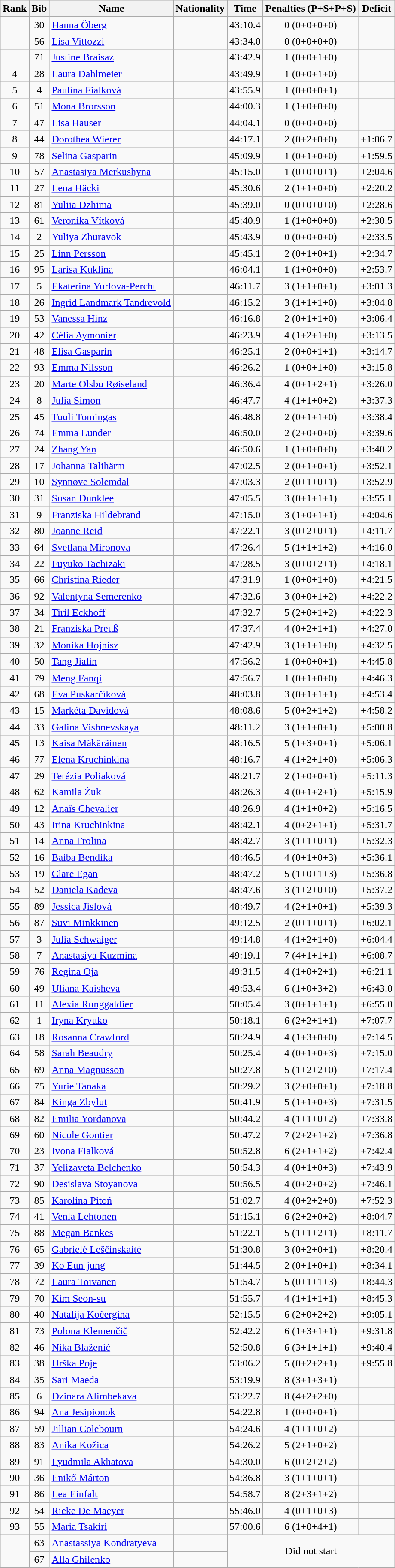<table class="wikitable sortable" style="text-align:center">
<tr>
<th data-sort-type=number>Rank</th>
<th>Bib</th>
<th>Name</th>
<th>Nationality</th>
<th>Time</th>
<th>Penalties (P+S+P+S)</th>
<th>Deficit</th>
</tr>
<tr>
<td></td>
<td>30</td>
<td align=left><a href='#'>Hanna Öberg</a></td>
<td align=left></td>
<td>43:10.4</td>
<td>0 (0+0+0+0)</td>
<td></td>
</tr>
<tr>
<td></td>
<td>56</td>
<td align=left><a href='#'>Lisa Vittozzi</a></td>
<td align=left></td>
<td>43:34.0</td>
<td>0 (0+0+0+0)</td>
<td></td>
</tr>
<tr>
<td></td>
<td>71</td>
<td align=left><a href='#'>Justine Braisaz</a></td>
<td align=left></td>
<td>43:42.9</td>
<td>1 (0+0+1+0)</td>
<td></td>
</tr>
<tr>
<td>4</td>
<td>28</td>
<td align=left><a href='#'>Laura Dahlmeier</a></td>
<td align=left></td>
<td>43:49.9</td>
<td>1 (0+0+1+0)</td>
<td></td>
</tr>
<tr>
<td>5</td>
<td>4</td>
<td align=left><a href='#'>Paulína Fialková</a></td>
<td align=left></td>
<td>43:55.9</td>
<td>1 (0+0+0+1)</td>
<td></td>
</tr>
<tr>
<td>6</td>
<td>51</td>
<td align=left><a href='#'>Mona Brorsson</a></td>
<td align=left></td>
<td>44:00.3</td>
<td>1 (1+0+0+0)</td>
<td></td>
</tr>
<tr>
<td>7</td>
<td>47</td>
<td align=left><a href='#'>Lisa Hauser</a></td>
<td align=left></td>
<td>44:04.1</td>
<td>0 (0+0+0+0)</td>
<td></td>
</tr>
<tr>
<td>8</td>
<td>44</td>
<td align=left><a href='#'>Dorothea Wierer</a></td>
<td align=left></td>
<td>44:17.1</td>
<td>2 (0+2+0+0)</td>
<td>+1:06.7</td>
</tr>
<tr>
<td>9</td>
<td>78</td>
<td align=left><a href='#'>Selina Gasparin</a></td>
<td align=left></td>
<td>45:09.9</td>
<td>1 (0+1+0+0)</td>
<td>+1:59.5</td>
</tr>
<tr>
<td>10</td>
<td>57</td>
<td align=left><a href='#'>Anastasiya Merkushyna</a></td>
<td align=left></td>
<td>45:15.0</td>
<td>1 (0+0+0+1)</td>
<td>+2:04.6</td>
</tr>
<tr>
<td>11</td>
<td>27</td>
<td align=left><a href='#'>Lena Häcki</a></td>
<td align=left></td>
<td>45:30.6</td>
<td>2 (1+1+0+0)</td>
<td>+2:20.2</td>
</tr>
<tr>
<td>12</td>
<td>81</td>
<td align=left><a href='#'>Yuliia Dzhima</a></td>
<td align=left></td>
<td>45:39.0</td>
<td>0 (0+0+0+0)</td>
<td>+2:28.6</td>
</tr>
<tr>
<td>13</td>
<td>61</td>
<td align=left><a href='#'>Veronika Vítková</a></td>
<td align=left></td>
<td>45:40.9</td>
<td>1 (1+0+0+0)</td>
<td>+2:30.5</td>
</tr>
<tr>
<td>14</td>
<td>2</td>
<td align=left><a href='#'>Yuliya Zhuravok</a></td>
<td align=left></td>
<td>45:43.9</td>
<td>0 (0+0+0+0)</td>
<td>+2:33.5</td>
</tr>
<tr>
<td>15</td>
<td>25</td>
<td align=left><a href='#'>Linn Persson</a></td>
<td align=left></td>
<td>45:45.1</td>
<td>2 (0+1+0+1)</td>
<td>+2:34.7</td>
</tr>
<tr>
<td>16</td>
<td>95</td>
<td align=left><a href='#'>Larisa Kuklina</a></td>
<td align=left></td>
<td>46:04.1</td>
<td>1 (1+0+0+0)</td>
<td>+2:53.7</td>
</tr>
<tr>
<td>17</td>
<td>5</td>
<td align=left><a href='#'>Ekaterina Yurlova-Percht</a></td>
<td align=left></td>
<td>46:11.7</td>
<td>3 (1+1+0+1)</td>
<td>+3:01.3</td>
</tr>
<tr>
<td>18</td>
<td>26</td>
<td align=left><a href='#'>Ingrid Landmark Tandrevold</a></td>
<td align=left></td>
<td>46:15.2</td>
<td>3 (1+1+1+0)</td>
<td>+3:04.8</td>
</tr>
<tr>
<td>19</td>
<td>53</td>
<td align=left><a href='#'>Vanessa Hinz</a></td>
<td align=left></td>
<td>46:16.8</td>
<td>2 (0+1+1+0)</td>
<td>+3:06.4</td>
</tr>
<tr>
<td>20</td>
<td>42</td>
<td align=left><a href='#'>Célia Aymonier</a></td>
<td align=left></td>
<td>46:23.9</td>
<td>4 (1+2+1+0)</td>
<td>+3:13.5</td>
</tr>
<tr>
<td>21</td>
<td>48</td>
<td align=left><a href='#'>Elisa Gasparin</a></td>
<td align=left></td>
<td>46:25.1</td>
<td>2 (0+0+1+1)</td>
<td>+3:14.7</td>
</tr>
<tr>
<td>22</td>
<td>93</td>
<td align=left><a href='#'>Emma Nilsson</a></td>
<td align=left></td>
<td>46:26.2</td>
<td>1 (0+0+1+0)</td>
<td>+3:15.8</td>
</tr>
<tr>
<td>23</td>
<td>20</td>
<td align=left><a href='#'>Marte Olsbu Røiseland</a></td>
<td align=left></td>
<td>46:36.4</td>
<td>4 (0+1+2+1)</td>
<td>+3:26.0</td>
</tr>
<tr>
<td>24</td>
<td>8</td>
<td align=left><a href='#'>Julia Simon</a></td>
<td align=left></td>
<td>46:47.7</td>
<td>4 (1+1+0+2)</td>
<td>+3:37.3</td>
</tr>
<tr>
<td>25</td>
<td>45</td>
<td align=left><a href='#'>Tuuli Tomingas</a></td>
<td align=left></td>
<td>46:48.8</td>
<td>2 (0+1+1+0)</td>
<td>+3:38.4</td>
</tr>
<tr>
<td>26</td>
<td>74</td>
<td align=left><a href='#'>Emma Lunder</a></td>
<td align=left></td>
<td>46:50.0</td>
<td>2 (2+0+0+0)</td>
<td>+3:39.6</td>
</tr>
<tr>
<td>27</td>
<td>24</td>
<td align=left><a href='#'>Zhang Yan</a></td>
<td align=left></td>
<td>46:50.6</td>
<td>1 (1+0+0+0)</td>
<td>+3:40.2</td>
</tr>
<tr>
<td>28</td>
<td>17</td>
<td align=left><a href='#'>Johanna Talihärm</a></td>
<td align=left></td>
<td>47:02.5</td>
<td>2 (0+1+0+1)</td>
<td>+3:52.1</td>
</tr>
<tr>
<td>29</td>
<td>10</td>
<td align=left><a href='#'>Synnøve Solemdal</a></td>
<td align=left></td>
<td>47:03.3</td>
<td>2 (0+1+0+1)</td>
<td>+3:52.9</td>
</tr>
<tr>
<td>30</td>
<td>31</td>
<td align=left><a href='#'>Susan Dunklee</a></td>
<td align=left></td>
<td>47:05.5</td>
<td>3 (0+1+1+1)</td>
<td>+3:55.1</td>
</tr>
<tr>
<td>31</td>
<td>9</td>
<td align=left><a href='#'>Franziska Hildebrand</a></td>
<td align=left></td>
<td>47:15.0</td>
<td>3 (1+0+1+1)</td>
<td>+4:04.6</td>
</tr>
<tr>
<td>32</td>
<td>80</td>
<td align=left><a href='#'>Joanne Reid</a></td>
<td align=left></td>
<td>47:22.1</td>
<td>3 (0+2+0+1)</td>
<td>+4:11.7</td>
</tr>
<tr>
<td>33</td>
<td>64</td>
<td align=left><a href='#'>Svetlana Mironova</a></td>
<td align=left></td>
<td>47:26.4</td>
<td>5 (1+1+1+2)</td>
<td>+4:16.0</td>
</tr>
<tr>
<td>34</td>
<td>22</td>
<td align=left><a href='#'>Fuyuko Tachizaki</a></td>
<td align=left></td>
<td>47:28.5</td>
<td>3 (0+0+2+1)</td>
<td>+4:18.1</td>
</tr>
<tr>
<td>35</td>
<td>66</td>
<td align=left><a href='#'>Christina Rieder</a></td>
<td align=left></td>
<td>47:31.9</td>
<td>1 (0+0+1+0)</td>
<td>+4:21.5</td>
</tr>
<tr>
<td>36</td>
<td>92</td>
<td align=left><a href='#'>Valentyna Semerenko</a></td>
<td align=left></td>
<td>47:32.6</td>
<td>3 (0+0+1+2)</td>
<td>+4:22.2</td>
</tr>
<tr>
<td>37</td>
<td>34</td>
<td align=left><a href='#'>Tiril Eckhoff</a></td>
<td align=left></td>
<td>47:32.7</td>
<td>5 (2+0+1+2)</td>
<td>+4:22.3</td>
</tr>
<tr>
<td>38</td>
<td>21</td>
<td align=left><a href='#'>Franziska Preuß</a></td>
<td align=left></td>
<td>47:37.4</td>
<td>4 (0+2+1+1)</td>
<td>+4:27.0</td>
</tr>
<tr>
<td>39</td>
<td>32</td>
<td align=left><a href='#'>Monika Hojnisz</a></td>
<td align=left></td>
<td>47:42.9</td>
<td>3 (1+1+1+0)</td>
<td>+4:32.5</td>
</tr>
<tr>
<td>40</td>
<td>50</td>
<td align=left><a href='#'>Tang Jialin</a></td>
<td align=left></td>
<td>47:56.2</td>
<td>1 (0+0+0+1)</td>
<td>+4:45.8</td>
</tr>
<tr>
<td>41</td>
<td>79</td>
<td align=left><a href='#'>Meng Fanqi</a></td>
<td align=left></td>
<td>47:56.7</td>
<td>1 (0+1+0+0)</td>
<td>+4:46.3</td>
</tr>
<tr>
<td>42</td>
<td>68</td>
<td align=left><a href='#'>Eva Puskarčíková</a></td>
<td align=left></td>
<td>48:03.8</td>
<td>3 (0+1+1+1)</td>
<td>+4:53.4</td>
</tr>
<tr>
<td>43</td>
<td>15</td>
<td align=left><a href='#'>Markéta Davidová</a></td>
<td align=left></td>
<td>48:08.6</td>
<td>5 (0+2+1+2)</td>
<td>+4:58.2</td>
</tr>
<tr>
<td>44</td>
<td>33</td>
<td align=left><a href='#'>Galina Vishnevskaya</a></td>
<td align=left></td>
<td>48:11.2</td>
<td>3 (1+1+0+1)</td>
<td>+5:00.8</td>
</tr>
<tr>
<td>45</td>
<td>13</td>
<td align=left><a href='#'>Kaisa Mäkäräinen</a></td>
<td align=left></td>
<td>48:16.5</td>
<td>5 (1+3+0+1)</td>
<td>+5:06.1</td>
</tr>
<tr>
<td>46</td>
<td>77</td>
<td align=left><a href='#'>Elena Kruchinkina</a></td>
<td align=left></td>
<td>48:16.7</td>
<td>4 (1+2+1+0)</td>
<td>+5:06.3</td>
</tr>
<tr>
<td>47</td>
<td>29</td>
<td align=left><a href='#'>Terézia Poliaková</a></td>
<td align=left></td>
<td>48:21.7</td>
<td>2 (1+0+0+1)</td>
<td>+5:11.3</td>
</tr>
<tr>
<td>48</td>
<td>62</td>
<td align=left><a href='#'>Kamila Żuk</a></td>
<td align=left></td>
<td>48:26.3</td>
<td>4 (0+1+2+1)</td>
<td>+5:15.9</td>
</tr>
<tr>
<td>49</td>
<td>12</td>
<td align=left><a href='#'>Anaïs Chevalier</a></td>
<td align=left></td>
<td>48:26.9</td>
<td>4 (1+1+0+2)</td>
<td>+5:16.5</td>
</tr>
<tr>
<td>50</td>
<td>43</td>
<td align=left><a href='#'>Irina Kruchinkina</a></td>
<td align=left></td>
<td>48:42.1</td>
<td>4 (0+2+1+1)</td>
<td>+5:31.7</td>
</tr>
<tr>
<td>51</td>
<td>14</td>
<td align=left><a href='#'>Anna Frolina</a></td>
<td align=left></td>
<td>48:42.7</td>
<td>3 (1+1+0+1)</td>
<td>+5:32.3</td>
</tr>
<tr>
<td>52</td>
<td>16</td>
<td align=left><a href='#'>Baiba Bendika</a></td>
<td align=left></td>
<td>48:46.5</td>
<td>4 (0+1+0+3)</td>
<td>+5:36.1</td>
</tr>
<tr>
<td>53</td>
<td>19</td>
<td align=left><a href='#'>Clare Egan</a></td>
<td align=left></td>
<td>48:47.2</td>
<td>5 (1+0+1+3)</td>
<td>+5:36.8</td>
</tr>
<tr>
<td>54</td>
<td>52</td>
<td align=left><a href='#'>Daniela Kadeva</a></td>
<td align=left></td>
<td>48:47.6</td>
<td>3 (1+2+0+0)</td>
<td>+5:37.2</td>
</tr>
<tr>
<td>55</td>
<td>89</td>
<td align=left><a href='#'>Jessica Jislová</a></td>
<td align=left></td>
<td>48:49.7</td>
<td>4 (2+1+0+1)</td>
<td>+5:39.3</td>
</tr>
<tr>
<td>56</td>
<td>87</td>
<td align=left><a href='#'>Suvi Minkkinen</a></td>
<td align=left></td>
<td>49:12.5</td>
<td>2 (0+1+0+1)</td>
<td>+6:02.1</td>
</tr>
<tr>
<td>57</td>
<td>3</td>
<td align=left><a href='#'>Julia Schwaiger</a></td>
<td align=left></td>
<td>49:14.8</td>
<td>4 (1+2+1+0)</td>
<td>+6:04.4</td>
</tr>
<tr>
<td>58</td>
<td>7</td>
<td align=left><a href='#'>Anastasiya Kuzmina</a></td>
<td align=left></td>
<td>49:19.1</td>
<td>7 (4+1+1+1)</td>
<td>+6:08.7</td>
</tr>
<tr>
<td>59</td>
<td>76</td>
<td align=left><a href='#'>Regina Oja</a></td>
<td align=left></td>
<td>49:31.5</td>
<td>4 (1+0+2+1)</td>
<td>+6:21.1</td>
</tr>
<tr>
<td>60</td>
<td>49</td>
<td align=left><a href='#'>Uliana Kaisheva</a></td>
<td align=left></td>
<td>49:53.4</td>
<td>6 (1+0+3+2)</td>
<td>+6:43.0</td>
</tr>
<tr>
<td>61</td>
<td>11</td>
<td align=left><a href='#'>Alexia Runggaldier</a></td>
<td align=left></td>
<td>50:05.4</td>
<td>3 (0+1+1+1)</td>
<td>+6:55.0</td>
</tr>
<tr>
<td>62</td>
<td>1</td>
<td align=left><a href='#'>Iryna Kryuko</a></td>
<td align=left></td>
<td>50:18.1</td>
<td>6 (2+2+1+1)</td>
<td>+7:07.7</td>
</tr>
<tr>
<td>63</td>
<td>18</td>
<td align=left><a href='#'>Rosanna Crawford</a></td>
<td align=left></td>
<td>50:24.9</td>
<td>4 (1+3+0+0)</td>
<td>+7:14.5</td>
</tr>
<tr>
<td>64</td>
<td>58</td>
<td align=left><a href='#'>Sarah Beaudry</a></td>
<td align=left></td>
<td>50:25.4</td>
<td>4 (0+1+0+3)</td>
<td>+7:15.0</td>
</tr>
<tr>
<td>65</td>
<td>69</td>
<td align=left><a href='#'>Anna Magnusson</a></td>
<td align=left></td>
<td>50:27.8</td>
<td>5 (1+2+2+0)</td>
<td>+7:17.4</td>
</tr>
<tr>
<td>66</td>
<td>75</td>
<td align=left><a href='#'>Yurie Tanaka</a></td>
<td align=left></td>
<td>50:29.2</td>
<td>3 (2+0+0+1)</td>
<td>+7:18.8</td>
</tr>
<tr>
<td>67</td>
<td>84</td>
<td align=left><a href='#'>Kinga Zbylut</a></td>
<td align=left></td>
<td>50:41.9</td>
<td>5 (1+1+0+3)</td>
<td>+7:31.5</td>
</tr>
<tr>
<td>68</td>
<td>82</td>
<td align=left><a href='#'>Emilia Yordanova</a></td>
<td align=left></td>
<td>50:44.2</td>
<td>4 (1+1+0+2)</td>
<td>+7:33.8</td>
</tr>
<tr>
<td>69</td>
<td>60</td>
<td align=left><a href='#'>Nicole Gontier</a></td>
<td align=left></td>
<td>50:47.2</td>
<td>7 (2+2+1+2)</td>
<td>+7:36.8</td>
</tr>
<tr>
<td>70</td>
<td>23</td>
<td align=left><a href='#'>Ivona Fialková</a></td>
<td align=left></td>
<td>50:52.8</td>
<td>6 (2+1+1+2)</td>
<td>+7:42.4</td>
</tr>
<tr>
<td>71</td>
<td>37</td>
<td align=left><a href='#'>Yelizaveta Belchenko</a></td>
<td align=left></td>
<td>50:54.3</td>
<td>4 (0+1+0+3)</td>
<td>+7:43.9</td>
</tr>
<tr>
<td>72</td>
<td>90</td>
<td align=left><a href='#'>Desislava Stoyanova</a></td>
<td align=left></td>
<td>50:56.5</td>
<td>4 (0+2+0+2)</td>
<td>+7:46.1</td>
</tr>
<tr>
<td>73</td>
<td>85</td>
<td align=left><a href='#'>Karolina Pitoń</a></td>
<td align=left></td>
<td>51:02.7</td>
<td>4 (0+2+2+0)</td>
<td>+7:52.3</td>
</tr>
<tr>
<td>74</td>
<td>41</td>
<td align=left><a href='#'>Venla Lehtonen</a></td>
<td align=left></td>
<td>51:15.1</td>
<td>6 (2+2+0+2)</td>
<td>+8:04.7</td>
</tr>
<tr>
<td>75</td>
<td>88</td>
<td align=left><a href='#'>Megan Bankes</a></td>
<td align=left></td>
<td>51:22.1</td>
<td>5 (1+1+2+1)</td>
<td>+8:11.7</td>
</tr>
<tr>
<td>76</td>
<td>65</td>
<td align=left><a href='#'>Gabrielė Leščinskaitė</a></td>
<td align=left></td>
<td>51:30.8</td>
<td>3 (0+2+0+1)</td>
<td>+8:20.4</td>
</tr>
<tr>
<td>77</td>
<td>39</td>
<td align=left><a href='#'>Ko Eun-jung</a></td>
<td align=left></td>
<td>51:44.5</td>
<td>2 (0+1+0+1)</td>
<td>+8:34.1</td>
</tr>
<tr>
<td>78</td>
<td>72</td>
<td align=left><a href='#'>Laura Toivanen</a></td>
<td align=left></td>
<td>51:54.7</td>
<td>5 (0+1+1+3)</td>
<td>+8:44.3</td>
</tr>
<tr>
<td>79</td>
<td>70</td>
<td align=left><a href='#'>Kim Seon-su</a></td>
<td align=left></td>
<td>51:55.7</td>
<td>4 (1+1+1+1)</td>
<td>+8:45.3</td>
</tr>
<tr>
<td>80</td>
<td>40</td>
<td align=left><a href='#'>Natalija Kočergina</a></td>
<td align=left></td>
<td>52:15.5</td>
<td>6 (2+0+2+2)</td>
<td>+9:05.1</td>
</tr>
<tr>
<td>81</td>
<td>73</td>
<td align=left><a href='#'>Polona Klemenčič</a></td>
<td align=left></td>
<td>52:42.2</td>
<td>6 (1+3+1+1)</td>
<td>+9:31.8</td>
</tr>
<tr>
<td>82</td>
<td>46</td>
<td align=left><a href='#'>Nika Blaženić</a></td>
<td align=left></td>
<td>52:50.8</td>
<td>6 (3+1+1+1)</td>
<td>+9:40.4</td>
</tr>
<tr>
<td>83</td>
<td>38</td>
<td align=left><a href='#'>Urška Poje</a></td>
<td align=left></td>
<td>53:06.2</td>
<td>5 (0+2+2+1)</td>
<td>+9:55.8</td>
</tr>
<tr>
<td>84</td>
<td>35</td>
<td align=left><a href='#'>Sari Maeda</a></td>
<td align=left></td>
<td>53:19.9</td>
<td>8 (3+1+3+1)</td>
<td></td>
</tr>
<tr>
<td>85</td>
<td>6</td>
<td align=left><a href='#'>Dzinara Alimbekava</a></td>
<td align=left></td>
<td>53:22.7</td>
<td>8 (4+2+2+0)</td>
<td></td>
</tr>
<tr>
<td>86</td>
<td>94</td>
<td align=left><a href='#'>Ana Jesipionok</a></td>
<td align=left></td>
<td>54:22.8</td>
<td>1 (0+0+0+1)</td>
<td></td>
</tr>
<tr>
<td>87</td>
<td>59</td>
<td align=left><a href='#'>Jillian Colebourn</a></td>
<td align=left></td>
<td>54:24.6</td>
<td>4 (1+1+0+2)</td>
<td></td>
</tr>
<tr>
<td>88</td>
<td>83</td>
<td align=left><a href='#'>Anika Kožica</a></td>
<td align=left></td>
<td>54:26.2</td>
<td>5 (2+1+0+2)</td>
<td></td>
</tr>
<tr>
<td>89</td>
<td>91</td>
<td align=left><a href='#'>Lyudmila Akhatova</a></td>
<td align=left></td>
<td>54:30.0</td>
<td>6 (0+2+2+2)</td>
<td></td>
</tr>
<tr>
<td>90</td>
<td>36</td>
<td align=left><a href='#'>Enikő Márton</a></td>
<td align=left></td>
<td>54:36.8</td>
<td>3 (1+1+0+1)</td>
<td></td>
</tr>
<tr>
<td>91</td>
<td>86</td>
<td align=left><a href='#'>Lea Einfalt</a></td>
<td align=left></td>
<td>54:58.7</td>
<td>8 (2+3+1+2)</td>
<td></td>
</tr>
<tr>
<td>92</td>
<td>54</td>
<td align=left><a href='#'>Rieke De Maeyer</a></td>
<td align=left></td>
<td>55:46.0</td>
<td>4 (0+1+0+3)</td>
<td></td>
</tr>
<tr>
<td>93</td>
<td>55</td>
<td align=left><a href='#'>Maria Tsakiri</a></td>
<td align=left></td>
<td>57:00.6</td>
<td>6 (1+0+4+1)</td>
<td></td>
</tr>
<tr>
<td rowspan=2></td>
<td>63</td>
<td align=left><a href='#'>Anastassiya Kondratyeva</a></td>
<td align=left></td>
<td colspan=3 rowspan=2>Did not start</td>
</tr>
<tr>
<td>67</td>
<td align=left><a href='#'>Alla Ghilenko</a></td>
<td align=left></td>
</tr>
</table>
